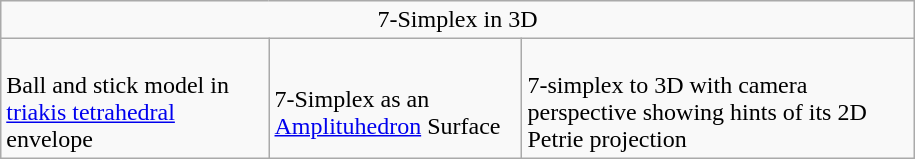<table class="wikitable" width="610">
<tr>
<td colspan=7 valign=bottom align=center>7-Simplex in 3D</td>
</tr>
<tr>
<td><br>Ball and stick model in <a href='#'>triakis tetrahedral</a> envelope</td>
<td><br>7-Simplex as an <a href='#'>Amplituhedron</a> Surface</td>
<td><br>7-simplex to 3D with camera perspective showing hints of its 2D Petrie projection</td>
</tr>
</table>
